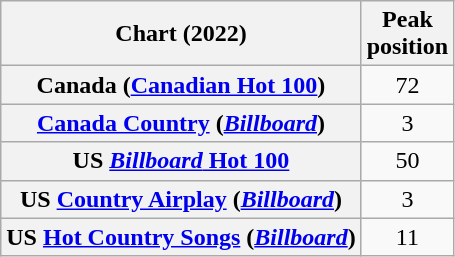<table class="wikitable sortable plainrowheaders" style="text-align:center">
<tr>
<th>Chart (2022)</th>
<th>Peak<br>position</th>
</tr>
<tr>
<th scope="row">Canada (<a href='#'>Canadian Hot 100</a>)</th>
<td>72</td>
</tr>
<tr>
<th scope="row"><a href='#'>Canada Country</a> (<em><a href='#'>Billboard</a></em>)</th>
<td>3</td>
</tr>
<tr>
<th scope="row">US <a href='#'><em>Billboard</em> Hot 100</a></th>
<td>50</td>
</tr>
<tr>
<th scope="row">US <a href='#'>Country Airplay</a> (<em><a href='#'>Billboard</a></em>)</th>
<td>3</td>
</tr>
<tr>
<th scope="row">US <a href='#'>Hot Country Songs</a> (<em><a href='#'>Billboard</a></em>)</th>
<td>11</td>
</tr>
</table>
